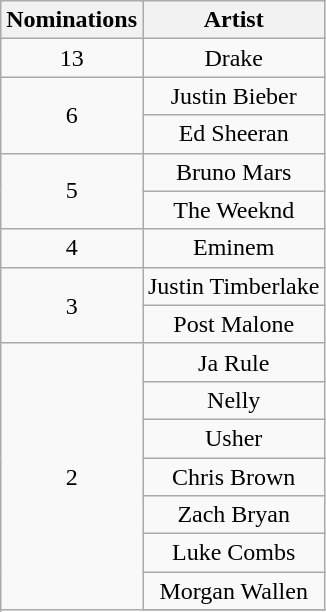<table class="wikitable" style="text-align:center;">
<tr>
<th scope="col" width="55">Nominations</th>
<th scope="col" align="center">Artist</th>
</tr>
<tr>
<td rowspan=1 style="text-align:center">13</td>
<td>Drake</td>
</tr>
<tr>
<td rowspan=2 style="text-align:center">6</td>
<td>Justin Bieber</td>
</tr>
<tr>
<td>Ed Sheeran</td>
</tr>
<tr>
<td rowspan=2 style="text-align:center">5</td>
<td>Bruno Mars</td>
</tr>
<tr>
<td>The Weeknd</td>
</tr>
<tr>
<td rowspan=1 style="text-align:center">4</td>
<td>Eminem</td>
</tr>
<tr>
<td rowspan="2" style="text-align:center">3</td>
<td>Justin Timberlake</td>
</tr>
<tr>
<td>Post Malone</td>
</tr>
<tr>
<td rowspan="8" style="text-align:center">2</td>
<td>Ja Rule</td>
</tr>
<tr>
<td>Nelly</td>
</tr>
<tr>
<td>Usher</td>
</tr>
<tr>
<td>Chris Brown</td>
</tr>
<tr>
<td>Zach Bryan</td>
</tr>
<tr>
<td>Luke Combs</td>
</tr>
<tr>
<td>Morgan Wallen</td>
</tr>
<tr>
</tr>
</table>
